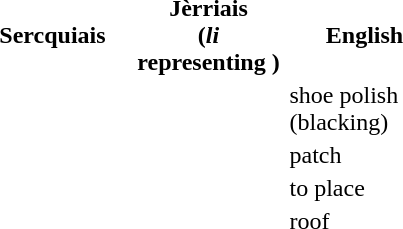<table>
<tr>
<th style="width:100px;">Sercquiais</th>
<th style="width:100px;">Jèrriais<br>(<em>li</em> representing )</th>
<th style="width:100px;">English</th>
</tr>
<tr>
<td></td>
<td></td>
<td>shoe polish (blacking)</td>
</tr>
<tr>
<td></td>
<td></td>
<td>patch</td>
</tr>
<tr>
<td></td>
<td></td>
<td>to place</td>
</tr>
<tr>
<td></td>
<td></td>
<td>roof</td>
</tr>
</table>
